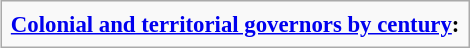<table class="infobox" style="font-size: 95%">
<tr>
<td><strong><a href='#'>Colonial and territorial governors by century</a>:</strong><br></td>
</tr>
</table>
